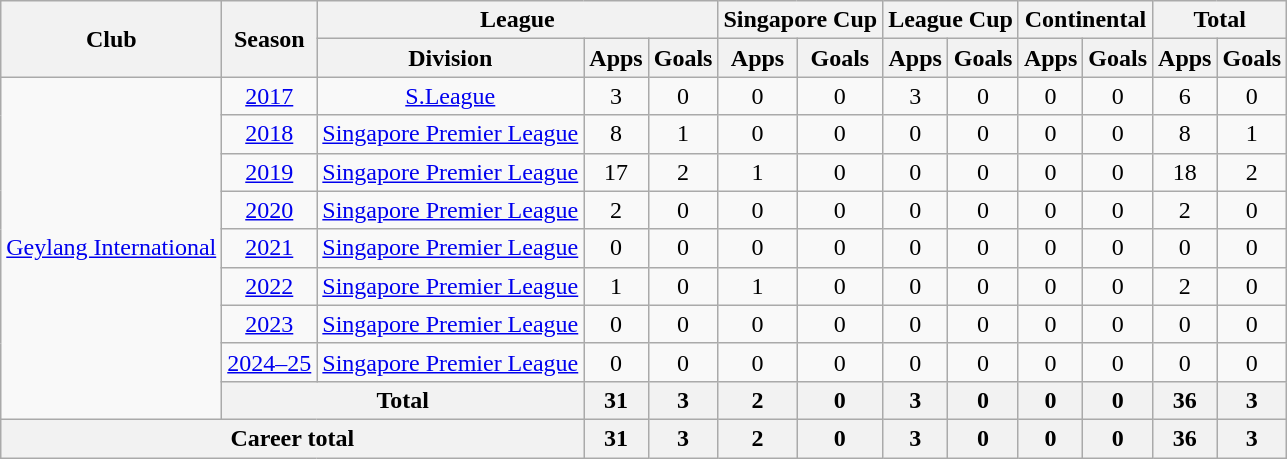<table class="wikitable" style="text-align: center">
<tr>
<th rowspan="2">Club</th>
<th rowspan="2">Season</th>
<th colspan="3">League</th>
<th colspan="2">Singapore Cup</th>
<th colspan="2">League Cup</th>
<th colspan="2">Continental</th>
<th colspan="2">Total</th>
</tr>
<tr>
<th>Division</th>
<th>Apps</th>
<th>Goals</th>
<th>Apps</th>
<th>Goals</th>
<th>Apps</th>
<th>Goals</th>
<th>Apps</th>
<th>Goals</th>
<th>Apps</th>
<th>Goals</th>
</tr>
<tr>
<td rowspan="9"><a href='#'>Geylang International</a></td>
<td><a href='#'>2017</a></td>
<td><a href='#'>S.League</a></td>
<td>3</td>
<td>0</td>
<td>0</td>
<td>0</td>
<td>3</td>
<td>0</td>
<td>0</td>
<td>0</td>
<td>6</td>
<td>0</td>
</tr>
<tr>
<td><a href='#'>2018</a></td>
<td><a href='#'>Singapore Premier League</a></td>
<td>8</td>
<td>1</td>
<td>0</td>
<td>0</td>
<td>0</td>
<td>0</td>
<td>0</td>
<td>0</td>
<td>8</td>
<td>1</td>
</tr>
<tr>
<td><a href='#'>2019</a></td>
<td><a href='#'>Singapore Premier League</a></td>
<td>17</td>
<td>2</td>
<td>1</td>
<td>0</td>
<td>0</td>
<td>0</td>
<td>0</td>
<td>0</td>
<td>18</td>
<td>2</td>
</tr>
<tr>
<td><a href='#'>2020</a></td>
<td><a href='#'>Singapore Premier League</a></td>
<td>2</td>
<td>0</td>
<td>0</td>
<td>0</td>
<td>0</td>
<td>0</td>
<td>0</td>
<td>0</td>
<td>2</td>
<td>0</td>
</tr>
<tr>
<td><a href='#'>2021</a></td>
<td><a href='#'>Singapore Premier League</a></td>
<td>0</td>
<td>0</td>
<td>0</td>
<td>0</td>
<td>0</td>
<td>0</td>
<td>0</td>
<td>0</td>
<td>0</td>
<td>0</td>
</tr>
<tr>
<td><a href='#'>2022</a></td>
<td><a href='#'>Singapore Premier League</a></td>
<td>1</td>
<td>0</td>
<td>1</td>
<td>0</td>
<td>0</td>
<td>0</td>
<td>0</td>
<td>0</td>
<td>2</td>
<td>0</td>
</tr>
<tr>
<td><a href='#'>2023</a></td>
<td><a href='#'>Singapore Premier League</a></td>
<td>0</td>
<td>0</td>
<td>0</td>
<td>0</td>
<td>0</td>
<td>0</td>
<td>0</td>
<td>0</td>
<td>0</td>
<td>0</td>
</tr>
<tr>
<td><a href='#'>2024–25</a></td>
<td><a href='#'>Singapore Premier League</a></td>
<td>0</td>
<td>0</td>
<td>0</td>
<td>0</td>
<td>0</td>
<td>0</td>
<td>0</td>
<td>0</td>
<td>0</td>
<td>0</td>
</tr>
<tr>
<th colspan=2>Total</th>
<th>31</th>
<th>3</th>
<th>2</th>
<th>0</th>
<th>3</th>
<th>0</th>
<th>0</th>
<th>0</th>
<th>36</th>
<th>3</th>
</tr>
<tr>
<th colspan=3>Career total</th>
<th>31</th>
<th>3</th>
<th>2</th>
<th>0</th>
<th>3</th>
<th>0</th>
<th>0</th>
<th>0</th>
<th>36</th>
<th>3</th>
</tr>
</table>
